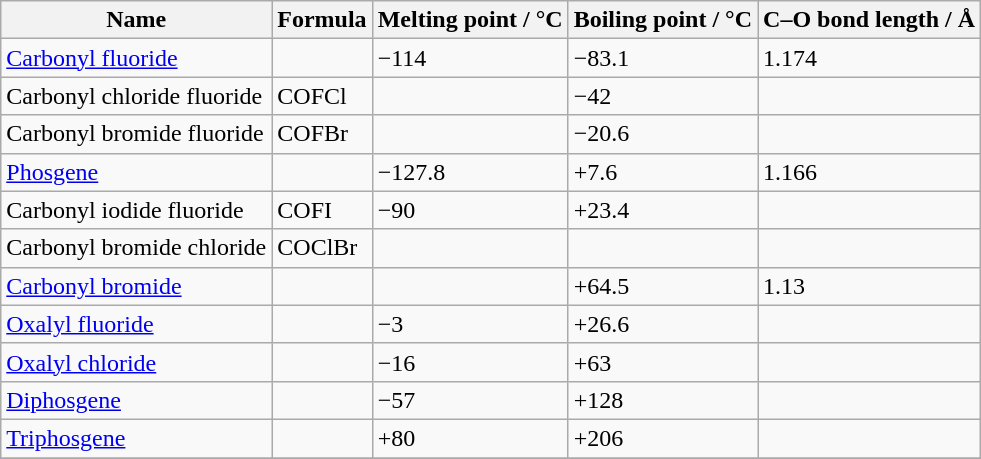<table class="wikitable" style="text-align:left;">
<tr>
<th>Name</th>
<th>Formula</th>
<th>Melting point / °C</th>
<th>Boiling point / °C</th>
<th>C–O bond length / Å</th>
</tr>
<tr>
<td><a href='#'>Carbonyl fluoride</a></td>
<td></td>
<td>−114</td>
<td>−83.1</td>
<td>1.174</td>
</tr>
<tr>
<td>Carbonyl chloride fluoride</td>
<td>COFCl</td>
<td></td>
<td>−42</td>
<td></td>
</tr>
<tr>
<td>Carbonyl bromide fluoride</td>
<td>COFBr</td>
<td></td>
<td>−20.6</td>
<td></td>
</tr>
<tr>
<td><a href='#'>Phosgene</a></td>
<td></td>
<td>−127.8</td>
<td>+7.6</td>
<td>1.166</td>
</tr>
<tr>
<td>Carbonyl iodide fluoride</td>
<td>COFI</td>
<td>−90</td>
<td>+23.4</td>
<td></td>
</tr>
<tr>
<td>Carbonyl bromide chloride</td>
<td>COClBr</td>
<td></td>
<td></td>
<td></td>
</tr>
<tr>
<td><a href='#'>Carbonyl bromide</a></td>
<td></td>
<td></td>
<td>+64.5</td>
<td>1.13</td>
</tr>
<tr>
<td><a href='#'>Oxalyl fluoride</a></td>
<td></td>
<td>−3</td>
<td>+26.6</td>
<td></td>
</tr>
<tr>
<td><a href='#'>Oxalyl chloride</a></td>
<td></td>
<td>−16</td>
<td>+63</td>
<td></td>
</tr>
<tr>
<td><a href='#'>Diphosgene</a></td>
<td></td>
<td>−57</td>
<td>+128</td>
<td></td>
</tr>
<tr>
<td><a href='#'>Triphosgene</a></td>
<td></td>
<td>+80</td>
<td>+206</td>
<td></td>
</tr>
<tr>
</tr>
</table>
